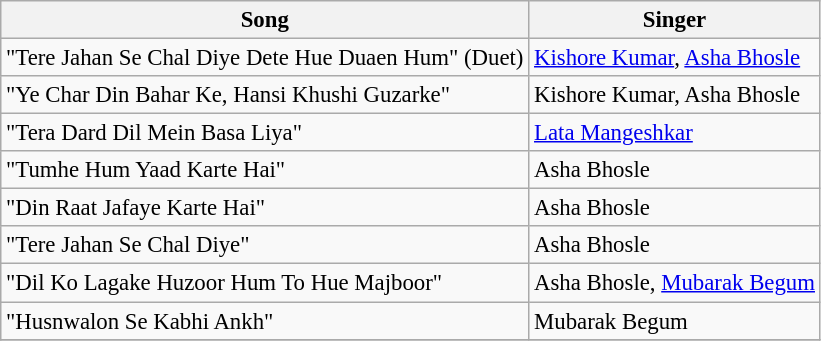<table class="wikitable" style="font-size:95%">
<tr>
<th>Song</th>
<th>Singer</th>
</tr>
<tr>
<td>"Tere Jahan Se Chal Diye Dete Hue Duaen Hum" (Duet)</td>
<td><a href='#'>Kishore Kumar</a>, <a href='#'>Asha Bhosle</a></td>
</tr>
<tr>
<td>"Ye Char Din Bahar Ke, Hansi Khushi Guzarke"</td>
<td>Kishore Kumar, Asha Bhosle</td>
</tr>
<tr>
<td>"Tera Dard Dil Mein Basa Liya"</td>
<td><a href='#'>Lata Mangeshkar</a></td>
</tr>
<tr>
<td>"Tumhe Hum Yaad Karte Hai"</td>
<td>Asha Bhosle</td>
</tr>
<tr>
<td>"Din Raat Jafaye Karte Hai"</td>
<td>Asha Bhosle</td>
</tr>
<tr>
<td>"Tere Jahan Se Chal Diye"</td>
<td>Asha Bhosle</td>
</tr>
<tr>
<td>"Dil Ko Lagake Huzoor Hum To Hue Majboor"</td>
<td>Asha Bhosle, <a href='#'>Mubarak Begum</a></td>
</tr>
<tr>
<td>"Husnwalon Se Kabhi Ankh"</td>
<td>Mubarak Begum</td>
</tr>
<tr>
</tr>
</table>
